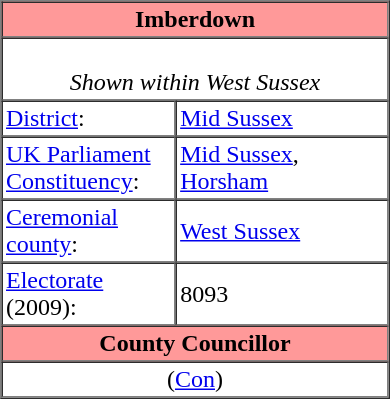<table class="vcard" border=1 cellpadding=2 cellspacing=0 align=right width=260 style=margin-left:0.5em;>
<tr>
<th class="fn org" colspan=2 align=center bgcolor="#ff9999"><strong>Imberdown</strong></th>
</tr>
<tr>
<td colspan=2 align=center><br><em>Shown within West Sussex</em></td>
</tr>
<tr class="note">
<td width="45%"><a href='#'>District</a>:</td>
<td><a href='#'>Mid Sussex</a></td>
</tr>
<tr class="note">
<td><a href='#'>UK Parliament Constituency</a>:</td>
<td><a href='#'>Mid Sussex</a>, <a href='#'>Horsham</a></td>
</tr>
<tr class="note">
<td><a href='#'>Ceremonial county</a>:</td>
<td><a href='#'>West Sussex</a></td>
</tr>
<tr class="note">
<td><a href='#'>Electorate</a> (2009):</td>
<td>8093</td>
</tr>
<tr>
<th colspan=2 align=center bgcolor="#ff9999">County Councillor</th>
</tr>
<tr>
<td colspan=2 align=center> (<a href='#'>Con</a>)</td>
</tr>
</table>
